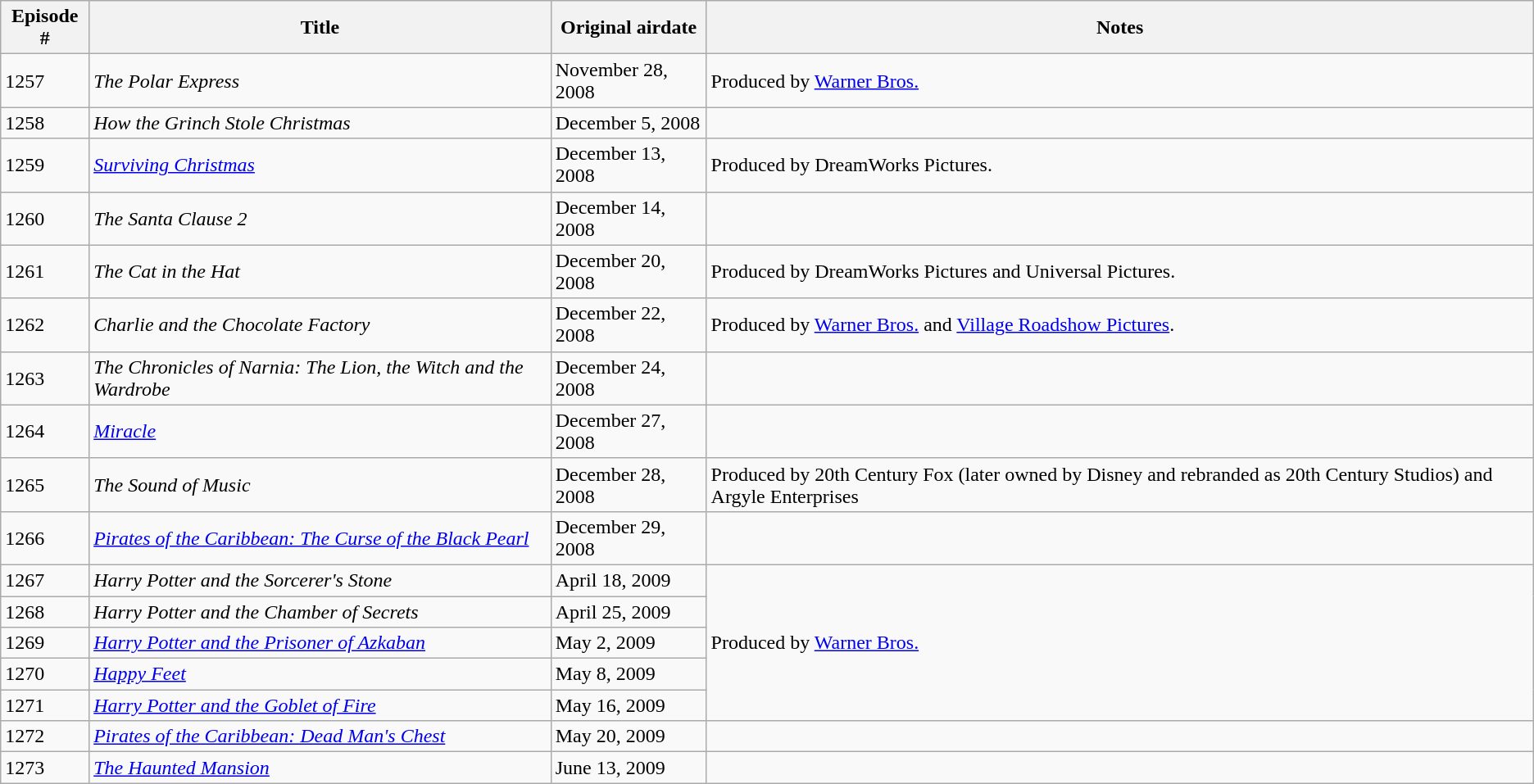<table class="wikitable sortable">
<tr>
<th>Episode #</th>
<th>Title</th>
<th>Original airdate</th>
<th>Notes</th>
</tr>
<tr>
<td>1257</td>
<td><em>The Polar Express</em></td>
<td>November 28, 2008</td>
<td>Produced by <a href='#'>Warner Bros.</a></td>
</tr>
<tr>
<td>1258</td>
<td><em>How the Grinch Stole Christmas</em></td>
<td>December 5, 2008</td>
<td></td>
</tr>
<tr>
<td>1259</td>
<td><em><a href='#'>Surviving Christmas</a></em></td>
<td>December 13, 2008</td>
<td>Produced by DreamWorks Pictures.</td>
</tr>
<tr>
<td>1260</td>
<td><em>The Santa Clause 2</em></td>
<td>December 14, 2008</td>
<td></td>
</tr>
<tr>
<td>1261</td>
<td><em>The Cat in the Hat</em></td>
<td>December 20, 2008</td>
<td>Produced by DreamWorks Pictures and Universal Pictures.</td>
</tr>
<tr>
<td>1262</td>
<td><em>Charlie and the Chocolate Factory</em></td>
<td>December 22, 2008</td>
<td>Produced by <a href='#'>Warner Bros.</a> and <a href='#'>Village Roadshow Pictures</a>.</td>
</tr>
<tr>
<td>1263</td>
<td><em>The Chronicles of Narnia: The Lion, the Witch and the Wardrobe</em></td>
<td>December 24, 2008</td>
<td></td>
</tr>
<tr>
<td>1264</td>
<td><em><a href='#'>Miracle</a></em></td>
<td>December 27, 2008</td>
<td></td>
</tr>
<tr>
<td>1265</td>
<td><em>The Sound of Music</em></td>
<td>December 28, 2008</td>
<td>Produced by 20th Century Fox (later owned by Disney and rebranded as 20th Century Studios) and Argyle Enterprises</td>
</tr>
<tr>
<td>1266</td>
<td><em><a href='#'>Pirates of the Caribbean: The Curse of the Black Pearl</a></em></td>
<td>December 29, 2008</td>
<td></td>
</tr>
<tr>
<td>1267</td>
<td><em>Harry Potter and the Sorcerer's Stone</em></td>
<td>April 18, 2009</td>
<td rowspan="5">Produced by <a href='#'>Warner Bros.</a></td>
</tr>
<tr>
<td>1268</td>
<td><em>Harry Potter and the Chamber of Secrets</em></td>
<td>April 25, 2009</td>
</tr>
<tr>
<td>1269</td>
<td><em><a href='#'>Harry Potter and the Prisoner of Azkaban</a></em></td>
<td>May 2, 2009</td>
</tr>
<tr>
<td>1270</td>
<td><em><a href='#'>Happy Feet</a></em></td>
<td>May 8, 2009</td>
</tr>
<tr>
<td>1271</td>
<td><em><a href='#'>Harry Potter and the Goblet of Fire</a></em></td>
<td>May 16, 2009</td>
</tr>
<tr>
<td>1272</td>
<td><em><a href='#'>Pirates of the Caribbean: Dead Man's Chest</a></em></td>
<td>May 20, 2009</td>
<td></td>
</tr>
<tr>
<td>1273</td>
<td><em><a href='#'>The Haunted Mansion</a></em></td>
<td>June 13, 2009</td>
<td></td>
</tr>
</table>
